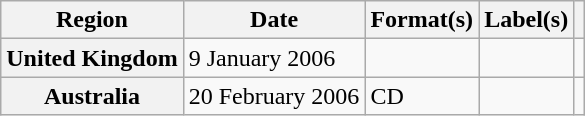<table class="wikitable plainrowheaders">
<tr>
<th scope="col">Region</th>
<th scope="col">Date</th>
<th scope="col">Format(s)</th>
<th scope="col">Label(s)</th>
<th scope="col"></th>
</tr>
<tr>
<th scope="row">United Kingdom</th>
<td>9 January 2006</td>
<td></td>
<td></td>
<td></td>
</tr>
<tr>
<th scope="row">Australia</th>
<td>20 February 2006</td>
<td>CD</td>
<td></td>
<td></td>
</tr>
</table>
